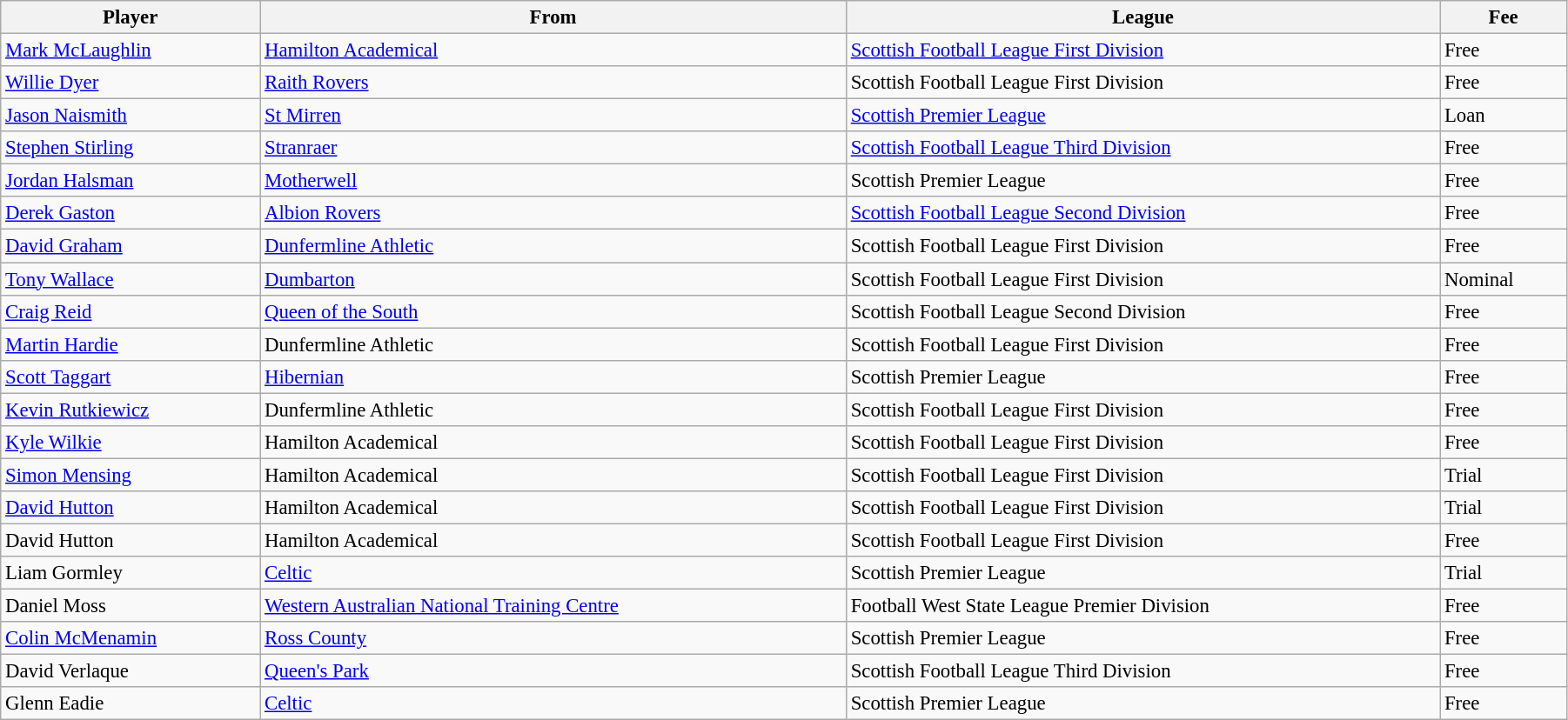<table class="wikitable" style="text-align:center; font-size:95%;width:95%; text-align:left">
<tr>
<th>Player</th>
<th>From</th>
<th>League</th>
<th>Fee</th>
</tr>
<tr>
<td> <a href='#'>Mark McLaughlin</a></td>
<td> <a href='#'>Hamilton Academical</a></td>
<td><a href='#'>Scottish Football League First Division</a></td>
<td>Free</td>
</tr>
<tr>
<td> <a href='#'>Willie Dyer</a></td>
<td> <a href='#'>Raith Rovers</a></td>
<td>Scottish Football League First Division</td>
<td>Free</td>
</tr>
<tr>
<td> <a href='#'>Jason Naismith</a></td>
<td> <a href='#'>St Mirren</a></td>
<td><a href='#'>Scottish Premier League</a></td>
<td>Loan</td>
</tr>
<tr>
<td> <a href='#'>Stephen Stirling</a></td>
<td> <a href='#'>Stranraer</a></td>
<td><a href='#'>Scottish Football League Third Division</a></td>
<td>Free</td>
</tr>
<tr>
<td> <a href='#'>Jordan Halsman</a></td>
<td> <a href='#'>Motherwell</a></td>
<td>Scottish Premier League</td>
<td>Free</td>
</tr>
<tr>
<td> <a href='#'>Derek Gaston</a></td>
<td> <a href='#'>Albion Rovers</a></td>
<td><a href='#'>Scottish Football League Second Division</a></td>
<td>Free</td>
</tr>
<tr>
<td> <a href='#'>David Graham</a></td>
<td> <a href='#'>Dunfermline Athletic</a></td>
<td>Scottish Football League First Division</td>
<td>Free</td>
</tr>
<tr>
<td> <a href='#'>Tony Wallace</a></td>
<td> <a href='#'>Dumbarton</a></td>
<td>Scottish Football League First Division</td>
<td>Nominal</td>
</tr>
<tr>
<td> <a href='#'>Craig Reid</a></td>
<td> <a href='#'>Queen of the South</a></td>
<td>Scottish Football League Second Division</td>
<td>Free</td>
</tr>
<tr>
<td> <a href='#'>Martin Hardie</a></td>
<td> Dunfermline Athletic</td>
<td>Scottish Football League First Division</td>
<td>Free</td>
</tr>
<tr>
<td> <a href='#'>Scott Taggart</a></td>
<td> <a href='#'>Hibernian</a></td>
<td>Scottish Premier League</td>
<td>Free</td>
</tr>
<tr>
<td> <a href='#'>Kevin Rutkiewicz</a></td>
<td> Dunfermline Athletic</td>
<td>Scottish Football League First Division</td>
<td>Free</td>
</tr>
<tr>
<td> <a href='#'>Kyle Wilkie</a></td>
<td> Hamilton Academical</td>
<td>Scottish Football League First Division</td>
<td>Free</td>
</tr>
<tr>
<td> <a href='#'>Simon Mensing</a></td>
<td> Hamilton Academical</td>
<td>Scottish Football League First Division</td>
<td>Trial</td>
</tr>
<tr>
<td> <a href='#'>David Hutton</a></td>
<td> Hamilton Academical</td>
<td>Scottish Football League First Division</td>
<td>Trial</td>
</tr>
<tr>
<td> David Hutton</td>
<td> Hamilton Academical</td>
<td>Scottish Football League First Division</td>
<td>Free</td>
</tr>
<tr>
<td> Liam Gormley</td>
<td> <a href='#'>Celtic</a></td>
<td>Scottish Premier League</td>
<td>Trial</td>
</tr>
<tr>
<td> Daniel Moss</td>
<td> <a href='#'>Western Australian National Training Centre</a></td>
<td>Football West State League Premier Division</td>
<td>Free</td>
</tr>
<tr>
<td> <a href='#'>Colin McMenamin</a></td>
<td> <a href='#'>Ross County</a></td>
<td>Scottish Premier League</td>
<td>Free</td>
</tr>
<tr>
<td> David Verlaque</td>
<td> <a href='#'>Queen's Park</a></td>
<td>Scottish Football League Third Division</td>
<td>Free</td>
</tr>
<tr>
<td> Glenn Eadie</td>
<td> <a href='#'>Celtic</a></td>
<td>Scottish Premier League</td>
<td>Free</td>
</tr>
</table>
